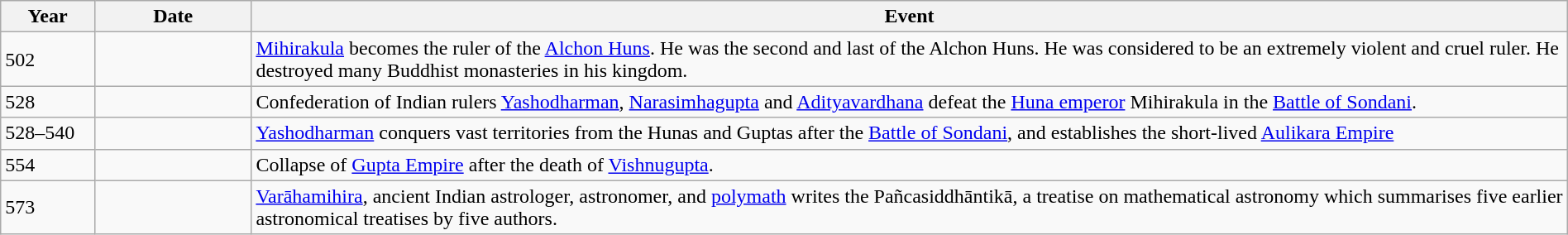<table class="wikitable" style="width:100%">
<tr>
<th style="width:6%">Year</th>
<th style="width:10%">Date</th>
<th>Event</th>
</tr>
<tr>
<td>502</td>
<td></td>
<td><a href='#'>Mihirakula</a> becomes the ruler of the <a href='#'>Alchon Huns</a>. He was the second and last of the Alchon Huns. He was considered to be an extremely violent and cruel ruler. He destroyed many Buddhist monasteries in his kingdom.</td>
</tr>
<tr>
<td>528</td>
<td></td>
<td>Confederation of Indian rulers <a href='#'>Yashodharman</a>, <a href='#'>Narasimhagupta</a> and <a href='#'>Adityavardhana</a> defeat the <a href='#'>Huna emperor</a> Mihirakula in the <a href='#'>Battle of Sondani</a>.</td>
</tr>
<tr>
<td>528–540</td>
<td></td>
<td><a href='#'>Yashodharman</a> conquers vast territories from the Hunas and Guptas after the <a href='#'>Battle of Sondani</a>, and establishes the short-lived <a href='#'>Aulikara Empire</a></td>
</tr>
<tr>
<td>554</td>
<td></td>
<td>Collapse of <a href='#'>Gupta Empire</a> after the death of <a href='#'>Vishnugupta</a>.</td>
</tr>
<tr>
<td>573</td>
<td></td>
<td><a href='#'>Varāhamihira</a>, ancient Indian astrologer, astronomer, and <a href='#'>polymath</a> writes the Pañcasiddhāntikā, a treatise on mathematical astronomy which summarises five earlier astronomical treatises by five authors.</td>
</tr>
</table>
